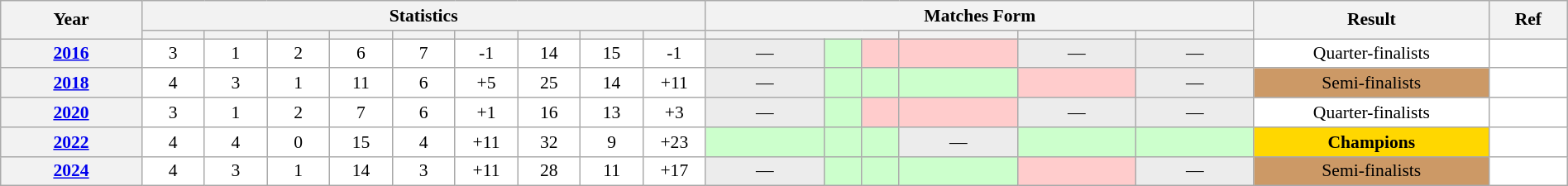<table class="wikitable" style="text-align:center; font-size:90%; background:white;" width="100%">
<tr>
<th rowspan="2" width="9%">Year</th>
<th colspan="9">Statistics</th>
<th colspan="6" width="35%">Matches Form</th>
<th rowspan="2" width="15%">Result</th>
<th rowspan="2" width="5%">Ref</th>
</tr>
<tr>
<th width="4%"></th>
<th width="4%"></th>
<th width="4%"></th>
<th width="4%"></th>
<th width="4%"></th>
<th width="4%"></th>
<th width="4%"></th>
<th width="4%"></th>
<th width="4%"></th>
<th colspan="3"></th>
<th></th>
<th></th>
<th></th>
</tr>
<tr>
<th><a href='#'>2016</a> </th>
<td>3</td>
<td>1</td>
<td>2</td>
<td>6</td>
<td>7</td>
<td>-1</td>
<td>14</td>
<td>15</td>
<td>-1</td>
<td style=background:#ECECEC>—</td>
<td style=background:#CCFFCC><br></td>
<td style=background:#FFCCCC><br></td>
<td style=background:#FFCCCC><br></td>
<td style=background:#ECECEC>—</td>
<td style=background:#ECECEC>—</td>
<td>Quarter-finalists</td>
<td></td>
</tr>
<tr>
<th><a href='#'>2018</a> </th>
<td>4</td>
<td>3</td>
<td>1</td>
<td>11</td>
<td>6</td>
<td>+5</td>
<td>25</td>
<td>14</td>
<td>+11</td>
<td style=background:#ECECEC>—</td>
<td style=background:#CCFFCC><br></td>
<td style=background:#CCFFCC><br></td>
<td style=background:#CCFFCC><br></td>
<td style=background:#FFCCCC><br></td>
<td style=background:#ECECEC>—</td>
<td style=background:#CC9966> Semi-finalists</td>
<td></td>
</tr>
<tr>
<th><a href='#'>2020</a> </th>
<td>3</td>
<td>1</td>
<td>2</td>
<td>7</td>
<td>6</td>
<td>+1</td>
<td>16</td>
<td>13</td>
<td>+3</td>
<td style=background:#ECECEC>—</td>
<td style=background:#CCFFCC><br></td>
<td style=background:#FFCCCC><br></td>
<td style=background:#FFCCCC><br></td>
<td style=background:#ECECEC>—</td>
<td style=background:#ECECEC>—</td>
<td>Quarter-finalists</td>
<td></td>
</tr>
<tr>
<th><a href='#'>2022</a> </th>
<td>4</td>
<td>4</td>
<td>0</td>
<td>15</td>
<td>4</td>
<td>+11</td>
<td>32</td>
<td>9</td>
<td>+23</td>
<td style=background:#CCFFCC><br></td>
<td style=background:#CCFFCC><br></td>
<td style=background:#CCFFCC><br></td>
<td style=background:#ECECEC>—</td>
<td style=background:#CCFFCC><br></td>
<td style=background:#CCFFCC><br></td>
<td style=background:#FFD700> <strong>Champions</strong></td>
<td></td>
</tr>
<tr>
<th><a href='#'>2024</a> </th>
<td>4</td>
<td>3</td>
<td>1</td>
<td>14</td>
<td>3</td>
<td>+11</td>
<td>28</td>
<td>11</td>
<td>+17</td>
<td style=background:#ECECEC>—</td>
<td style=background:#CCFFCC><br></td>
<td style=background:#CCFFCC><br></td>
<td style=background:#CCFFCC><br></td>
<td style=background:#FFCCCC><br></td>
<td style=background:#ECECEC>—</td>
<td style=background:#CC9966> Semi-finalists</td>
<td></td>
</tr>
</table>
